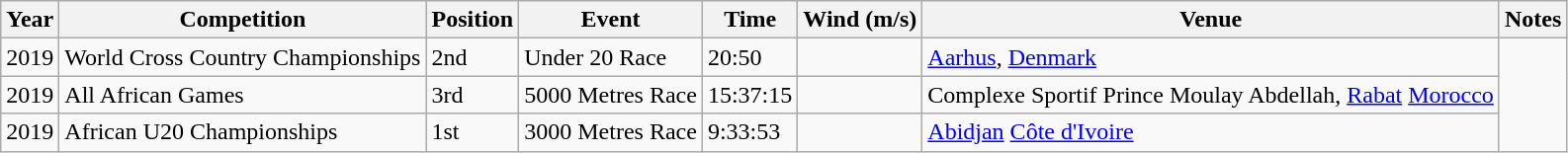<table class="wikitable sortable">
<tr>
<th>Year</th>
<th>Competition</th>
<th>Position</th>
<th>Event</th>
<th>Time</th>
<th>Wind (m/s)</th>
<th>Venue</th>
<th>Notes</th>
</tr>
<tr>
<td>2019</td>
<td>World Cross Country Championships</td>
<td>2nd</td>
<td>Under 20 Race</td>
<td>20:50</td>
<td></td>
<td><a href='#'>Aarhus</a>, <a href='#'>Denmark</a><br></td>
</tr>
<tr>
<td>2019</td>
<td>All African Games</td>
<td>3rd</td>
<td>5000 Metres Race</td>
<td>15:37:15</td>
<td></td>
<td>Complexe Sportif Prince Moulay Abdellah, <a href='#'>Rabat</a> <a href='#'>Morocco</a><br></td>
</tr>
<tr>
<td>2019</td>
<td>African U20 Championships</td>
<td>1st</td>
<td>3000 Metres Race</td>
<td>9:33:53</td>
<td></td>
<td><a href='#'>Abidjan</a> <a href='#'>Côte d'Ivoire</a></td>
</tr>
</table>
